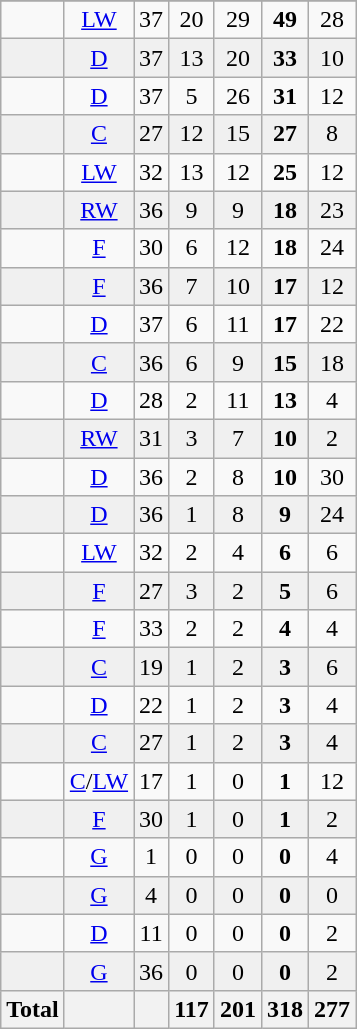<table class="wikitable sortable">
<tr align="center">
</tr>
<tr align="center" bgcolor="">
<td></td>
<td><a href='#'>LW</a></td>
<td>37</td>
<td>20</td>
<td>29</td>
<td><strong>49</strong></td>
<td>28</td>
</tr>
<tr align="center" bgcolor="f0f0f0">
<td></td>
<td><a href='#'>D</a></td>
<td>37</td>
<td>13</td>
<td>20</td>
<td><strong>33</strong></td>
<td>10</td>
</tr>
<tr align="center" bgcolor="">
<td></td>
<td><a href='#'>D</a></td>
<td>37</td>
<td>5</td>
<td>26</td>
<td><strong>31</strong></td>
<td>12</td>
</tr>
<tr align="center" bgcolor="f0f0f0">
<td></td>
<td><a href='#'>C</a></td>
<td>27</td>
<td>12</td>
<td>15</td>
<td><strong>27</strong></td>
<td>8</td>
</tr>
<tr align="center" bgcolor="">
<td></td>
<td><a href='#'>LW</a></td>
<td>32</td>
<td>13</td>
<td>12</td>
<td><strong>25</strong></td>
<td>12</td>
</tr>
<tr align="center" bgcolor="f0f0f0">
<td></td>
<td><a href='#'>RW</a></td>
<td>36</td>
<td>9</td>
<td>9</td>
<td><strong>18</strong></td>
<td>23</td>
</tr>
<tr align="center" bgcolor="">
<td></td>
<td><a href='#'>F</a></td>
<td>30</td>
<td>6</td>
<td>12</td>
<td><strong>18</strong></td>
<td>24</td>
</tr>
<tr align="center" bgcolor="f0f0f0">
<td></td>
<td><a href='#'>F</a></td>
<td>36</td>
<td>7</td>
<td>10</td>
<td><strong>17</strong></td>
<td>12</td>
</tr>
<tr align="center" bgcolor="">
<td></td>
<td><a href='#'>D</a></td>
<td>37</td>
<td>6</td>
<td>11</td>
<td><strong>17</strong></td>
<td>22</td>
</tr>
<tr align="center" bgcolor="f0f0f0">
<td></td>
<td><a href='#'>C</a></td>
<td>36</td>
<td>6</td>
<td>9</td>
<td><strong>15</strong></td>
<td>18</td>
</tr>
<tr align="center" bgcolor="">
<td></td>
<td><a href='#'>D</a></td>
<td>28</td>
<td>2</td>
<td>11</td>
<td><strong>13</strong></td>
<td>4</td>
</tr>
<tr align="center" bgcolor="f0f0f0">
<td></td>
<td><a href='#'>RW</a></td>
<td>31</td>
<td>3</td>
<td>7</td>
<td><strong>10</strong></td>
<td>2</td>
</tr>
<tr align="center" bgcolor="">
<td></td>
<td><a href='#'>D</a></td>
<td>36</td>
<td>2</td>
<td>8</td>
<td><strong>10</strong></td>
<td>30</td>
</tr>
<tr align="center" bgcolor="f0f0f0">
<td></td>
<td><a href='#'>D</a></td>
<td>36</td>
<td>1</td>
<td>8</td>
<td><strong>9</strong></td>
<td>24</td>
</tr>
<tr align="center" bgcolor="">
<td></td>
<td><a href='#'>LW</a></td>
<td>32</td>
<td>2</td>
<td>4</td>
<td><strong>6</strong></td>
<td>6</td>
</tr>
<tr align="center" bgcolor="f0f0f0">
<td></td>
<td><a href='#'>F</a></td>
<td>27</td>
<td>3</td>
<td>2</td>
<td><strong>5</strong></td>
<td>6</td>
</tr>
<tr align="center" bgcolor="">
<td></td>
<td><a href='#'>F</a></td>
<td>33</td>
<td>2</td>
<td>2</td>
<td><strong>4</strong></td>
<td>4</td>
</tr>
<tr align="center" bgcolor="f0f0f0">
<td></td>
<td><a href='#'>C</a></td>
<td>19</td>
<td>1</td>
<td>2</td>
<td><strong>3</strong></td>
<td>6</td>
</tr>
<tr align="center" bgcolor="">
<td></td>
<td><a href='#'>D</a></td>
<td>22</td>
<td>1</td>
<td>2</td>
<td><strong>3</strong></td>
<td>4</td>
</tr>
<tr align="center" bgcolor="f0f0f0">
<td></td>
<td><a href='#'>C</a></td>
<td>27</td>
<td>1</td>
<td>2</td>
<td><strong>3</strong></td>
<td>4</td>
</tr>
<tr align="center" bgcolor="">
<td></td>
<td><a href='#'>C</a>/<a href='#'>LW</a></td>
<td>17</td>
<td>1</td>
<td>0</td>
<td><strong>1</strong></td>
<td>12</td>
</tr>
<tr align="center" bgcolor="f0f0f0">
<td></td>
<td><a href='#'>F</a></td>
<td>30</td>
<td>1</td>
<td>0</td>
<td><strong>1</strong></td>
<td>2</td>
</tr>
<tr align="center" bgcolor="">
<td></td>
<td><a href='#'>G</a></td>
<td>1</td>
<td>0</td>
<td>0</td>
<td><strong>0</strong></td>
<td>4</td>
</tr>
<tr align="center" bgcolor="f0f0f0">
<td></td>
<td><a href='#'>G</a></td>
<td>4</td>
<td>0</td>
<td>0</td>
<td><strong>0</strong></td>
<td>0</td>
</tr>
<tr align="center" bgcolor="">
<td></td>
<td><a href='#'>D</a></td>
<td>11</td>
<td>0</td>
<td>0</td>
<td><strong>0</strong></td>
<td>2</td>
</tr>
<tr align="center" bgcolor="f0f0f0">
<td></td>
<td><a href='#'>G</a></td>
<td>36</td>
<td>0</td>
<td>0</td>
<td><strong>0</strong></td>
<td>2</td>
</tr>
<tr>
<th>Total</th>
<th></th>
<th></th>
<th>117</th>
<th>201</th>
<th>318</th>
<th>277</th>
</tr>
</table>
